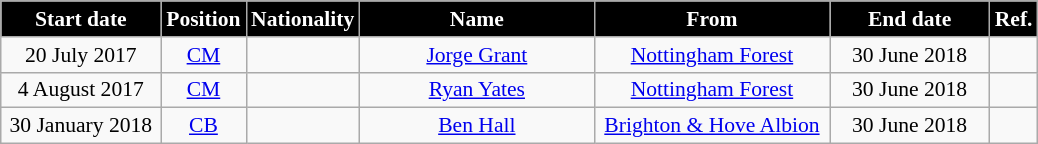<table class="wikitable"  style="text-align:center; font-size:90%; ">
<tr>
<th style="background:#000000; color:#FFFFFF; width:100px;">Start date</th>
<th style="background:#000000; color:#FFFFFF; width:50px;">Position</th>
<th style="background:#000000; color:#FFFFFF; width:50px;">Nationality</th>
<th style="background:#000000; color:#FFFFFF; width:150px;">Name</th>
<th style="background:#000000; color:#FFFFFF; width:150px;">From</th>
<th style="background:#000000; color:#FFFFFF; width:100px;">End date</th>
<th style="background:#000000; color:#FFFFFF; width:25px;">Ref.</th>
</tr>
<tr>
<td>20 July 2017</td>
<td><a href='#'>CM</a></td>
<td></td>
<td><a href='#'>Jorge Grant</a></td>
<td><a href='#'>Nottingham Forest</a></td>
<td>30 June 2018</td>
<td></td>
</tr>
<tr>
<td>4 August 2017</td>
<td><a href='#'>CM</a></td>
<td></td>
<td><a href='#'>Ryan Yates</a></td>
<td><a href='#'>Nottingham Forest</a></td>
<td>30 June 2018</td>
<td></td>
</tr>
<tr>
<td>30 January 2018</td>
<td><a href='#'>CB</a></td>
<td></td>
<td><a href='#'>Ben Hall</a></td>
<td><a href='#'>Brighton & Hove Albion</a></td>
<td>30 June 2018</td>
<td></td>
</tr>
</table>
